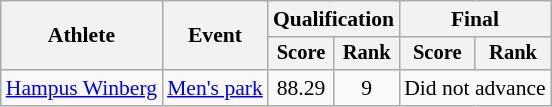<table class=wikitable style=text-align:center;font-size:90%>
<tr>
<th rowspan=2>Athlete</th>
<th rowspan=2>Event</th>
<th colspan=2>Qualification</th>
<th colspan=2>Final</th>
</tr>
<tr style=font-size:95%>
<th>Score</th>
<th>Rank</th>
<th>Score</th>
<th>Rank</th>
</tr>
<tr>
<td align=left><a href='#'>Hampus Winberg</a></td>
<td align=left><a href='#'>Men's park</a></td>
<td>88.29</td>
<td>9</td>
<td colspan=2>Did not advance</td>
</tr>
</table>
